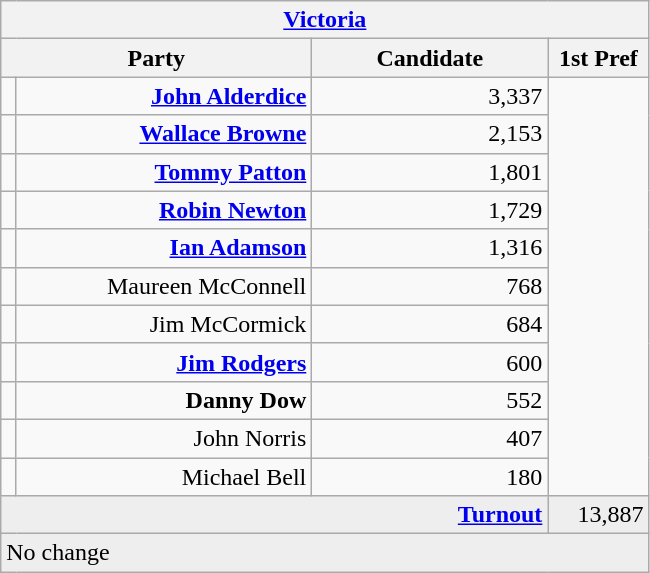<table class="wikitable">
<tr>
<th colspan="4" align="center"><a href='#'>Victoria</a></th>
</tr>
<tr>
<th colspan="2" align="center" width=200>Party</th>
<th width=150>Candidate</th>
<th width=60>1st Pref</th>
</tr>
<tr>
<td></td>
<td align="right"><strong><a href='#'>John Alderdice</a></strong></td>
<td align="right">3,337</td>
</tr>
<tr>
<td></td>
<td align="right"><strong><a href='#'>Wallace Browne</a></strong></td>
<td align="right">2,153</td>
</tr>
<tr>
<td></td>
<td align="right"><strong><a href='#'>Tommy Patton</a></strong></td>
<td align="right">1,801</td>
</tr>
<tr>
<td></td>
<td align="right"><strong><a href='#'>Robin Newton</a></strong></td>
<td align="right">1,729</td>
</tr>
<tr>
<td></td>
<td align="right"><strong><a href='#'>Ian Adamson</a></strong></td>
<td align="right">1,316</td>
</tr>
<tr>
<td></td>
<td align="right">Maureen McConnell</td>
<td align="right">768</td>
</tr>
<tr>
<td></td>
<td align="right">Jim McCormick</td>
<td align="right">684</td>
</tr>
<tr>
<td></td>
<td align="right"><strong><a href='#'>Jim Rodgers</a></strong></td>
<td align="right">600</td>
</tr>
<tr>
<td></td>
<td align="right"><strong>Danny Dow</strong></td>
<td align="right">552</td>
</tr>
<tr>
<td></td>
<td align="right">John Norris</td>
<td align="right">407</td>
</tr>
<tr>
<td></td>
<td align="right">Michael Bell</td>
<td align="right">180</td>
</tr>
<tr bgcolor="EEEEEE">
<td colspan=3 align="right"><strong><a href='#'>Turnout</a></strong></td>
<td align="right">13,887</td>
</tr>
<tr bgcolor="EEEEEE">
<td colspan=4 ">No change</td>
</tr>
</table>
